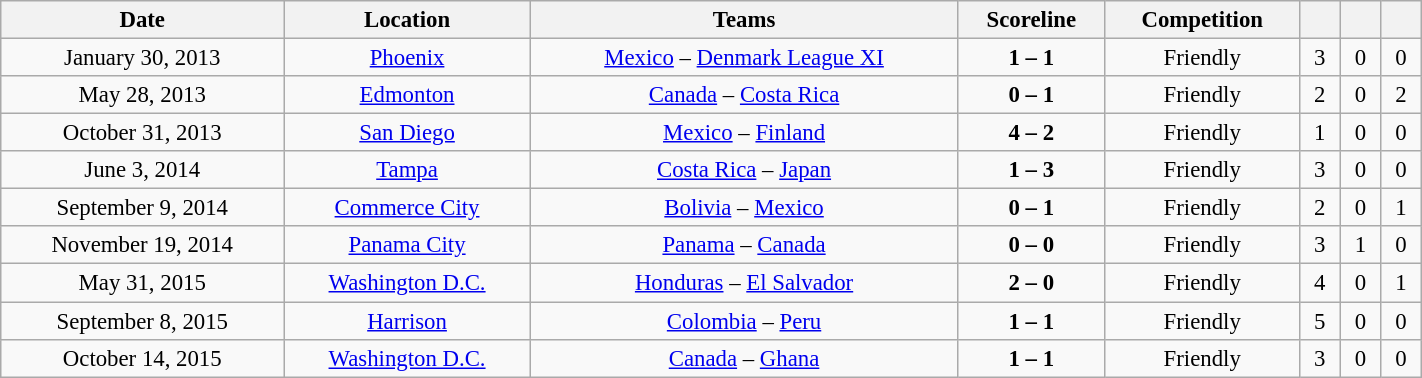<table class="wikitable" style=" text-align:center; font-size:95%; width:75%">
<tr>
<th>Date</th>
<th>Location</th>
<th>Teams</th>
<th>Scoreline</th>
<th>Competition</th>
<th width=20></th>
<th width=20></th>
<th width=20></th>
</tr>
<tr>
<td>January 30, 2013</td>
<td><a href='#'>Phoenix</a></td>
<td> <a href='#'>Mexico</a> – <a href='#'>Denmark League XI</a> </td>
<td><strong>1 – 1</strong></td>
<td>Friendly</td>
<td>3</td>
<td>0</td>
<td>0</td>
</tr>
<tr>
<td>May 28, 2013</td>
<td><a href='#'>Edmonton</a></td>
<td> <a href='#'>Canada</a> – <a href='#'>Costa Rica</a> </td>
<td><strong>0 – 1</strong></td>
<td>Friendly</td>
<td>2</td>
<td>0</td>
<td>2</td>
</tr>
<tr>
<td>October 31, 2013</td>
<td><a href='#'>San Diego</a></td>
<td> <a href='#'>Mexico</a> – <a href='#'>Finland</a> </td>
<td><strong>4 – 2</strong></td>
<td>Friendly</td>
<td>1</td>
<td>0</td>
<td>0</td>
</tr>
<tr>
<td>June 3, 2014</td>
<td><a href='#'>Tampa</a></td>
<td> <a href='#'>Costa Rica</a> – <a href='#'>Japan</a> </td>
<td><strong>1 – 3</strong></td>
<td>Friendly</td>
<td>3</td>
<td>0</td>
<td>0</td>
</tr>
<tr>
<td>September 9, 2014</td>
<td><a href='#'>Commerce City</a></td>
<td>  <a href='#'>Bolivia</a> – <a href='#'>Mexico</a> </td>
<td><strong>0 – 1</strong></td>
<td>Friendly</td>
<td>2</td>
<td>0</td>
<td>1</td>
</tr>
<tr>
<td>November 19, 2014</td>
<td><a href='#'>Panama City</a></td>
<td> <a href='#'>Panama</a> – <a href='#'>Canada</a> </td>
<td><strong>0 – 0</strong></td>
<td>Friendly</td>
<td>3</td>
<td>1</td>
<td>0</td>
</tr>
<tr>
<td>May 31, 2015</td>
<td><a href='#'>Washington D.C.</a></td>
<td> <a href='#'>Honduras</a> – <a href='#'>El Salvador</a> </td>
<td><strong>2 – 0</strong></td>
<td>Friendly</td>
<td>4</td>
<td>0</td>
<td>1</td>
</tr>
<tr>
<td>September 8, 2015</td>
<td><a href='#'>Harrison</a></td>
<td> <a href='#'>Colombia</a> – <a href='#'>Peru</a> </td>
<td><strong>1 – 1</strong></td>
<td>Friendly</td>
<td>5</td>
<td>0</td>
<td>0</td>
</tr>
<tr>
<td>October 14, 2015</td>
<td><a href='#'>Washington D.C.</a></td>
<td> <a href='#'>Canada</a> – <a href='#'>Ghana</a> </td>
<td><strong>1 – 1</strong></td>
<td>Friendly</td>
<td>3</td>
<td>0</td>
<td>0</td>
</tr>
</table>
